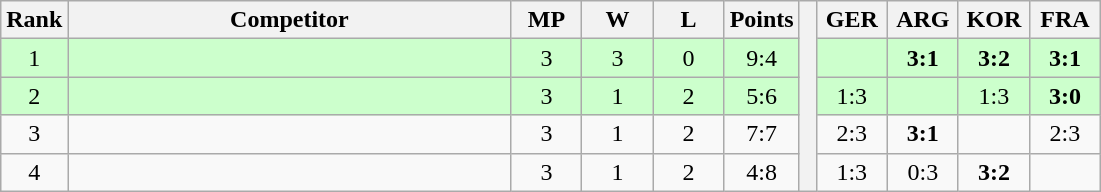<table class="wikitable" style="text-align:center">
<tr>
<th>Rank</th>
<th style="width:18em">Competitor</th>
<th style="width:2.5em">MP</th>
<th style="width:2.5em">W</th>
<th style="width:2.5em">L</th>
<th>Points</th>
<th rowspan="5"> </th>
<th style="width:2.5em">GER</th>
<th style="width:2.5em">ARG</th>
<th style="width:2.5em">KOR</th>
<th style="width:2.5em">FRA</th>
</tr>
<tr style="background:#cfc;">
<td>1</td>
<td style="text-align:left"></td>
<td>3</td>
<td>3</td>
<td>0</td>
<td>9:4</td>
<td></td>
<td><strong>3:1</strong></td>
<td><strong>3:2</strong></td>
<td><strong>3:1</strong></td>
</tr>
<tr style="background:#cfc;">
<td>2</td>
<td style="text-align:left"></td>
<td>3</td>
<td>1</td>
<td>2</td>
<td>5:6</td>
<td>1:3</td>
<td></td>
<td>1:3</td>
<td><strong>3:0</strong></td>
</tr>
<tr>
<td>3</td>
<td style="text-align:left"></td>
<td>3</td>
<td>1</td>
<td>2</td>
<td>7:7</td>
<td>2:3</td>
<td><strong>3:1</strong></td>
<td></td>
<td>2:3</td>
</tr>
<tr>
<td>4</td>
<td style="text-align:left"></td>
<td>3</td>
<td>1</td>
<td>2</td>
<td>4:8</td>
<td>1:3</td>
<td>0:3</td>
<td><strong>3:2</strong></td>
<td></td>
</tr>
</table>
